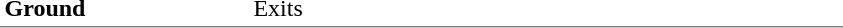<table table border=0 cellspacing=0 cellpadding=3>
<tr>
<td style="border-bottom:solid 1px gray;" width=50 rowspan=10 valign=top><strong>Ground</strong></td>
</tr>
<tr>
<td style="border-bottom:solid 1px gray;" width=100 rowspan=2 valign=top></td>
<td style="border-bottom:solid 1px gray;" width=390 rowspan=2 valign=top>Exits</td>
</tr>
</table>
